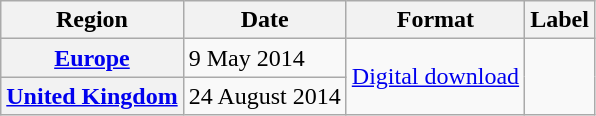<table class="wikitable plainrowheaders">
<tr>
<th scope="col">Region</th>
<th scope="col">Date</th>
<th scope="col">Format</th>
<th scope="col">Label</th>
</tr>
<tr>
<th scope="row"><a href='#'>Europe</a></th>
<td>9 May 2014</td>
<td rowspan="2"><a href='#'>Digital download</a></td>
<td rowspan="2"></td>
</tr>
<tr>
<th scope="row"><a href='#'>United Kingdom</a></th>
<td>24 August 2014</td>
</tr>
</table>
